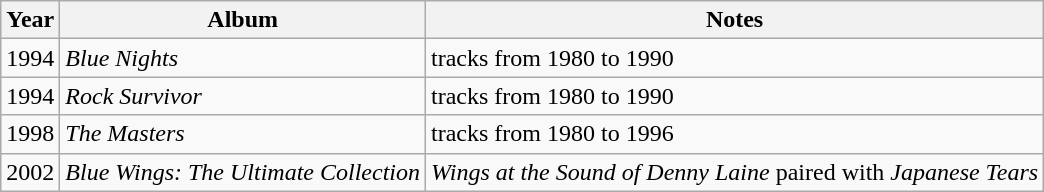<table class="wikitable">
<tr>
<th>Year</th>
<th>Album</th>
<th>Notes</th>
</tr>
<tr>
<td>1994</td>
<td><em>Blue Nights</em></td>
<td>tracks from 1980 to 1990</td>
</tr>
<tr>
<td rowspan="1">1994</td>
<td><em>Rock Survivor</em></td>
<td>tracks from 1980 to 1990</td>
</tr>
<tr>
<td>1998</td>
<td><em>The Masters</em></td>
<td>tracks from 1980 to 1996</td>
</tr>
<tr>
<td>2002</td>
<td><em>Blue Wings: The Ultimate Collection</em></td>
<td><em>Wings at the Sound of Denny Laine</em> paired with <em>Japanese Tears</em></td>
</tr>
</table>
